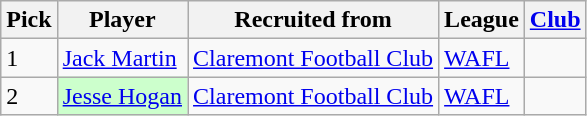<table class="wikitable sortable">
<tr>
<th>Pick</th>
<th>Player</th>
<th>Recruited from</th>
<th>League</th>
<th><a href='#'>Club</a></th>
</tr>
<tr>
<td>1</td>
<td><a href='#'>Jack Martin</a></td>
<td><a href='#'>Claremont Football Club</a></td>
<td><a href='#'>WAFL</a></td>
<td></td>
</tr>
<tr>
<td>2</td>
<td bgcolor="#CCFFCC"><a href='#'>Jesse Hogan</a></td>
<td><a href='#'>Claremont Football Club</a></td>
<td><a href='#'>WAFL</a></td>
<td></td>
</tr>
</table>
